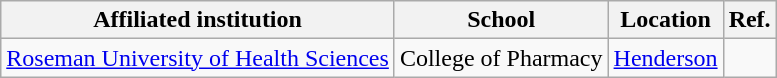<table class="wikitable sortable">
<tr>
<th>Affiliated institution</th>
<th>School</th>
<th>Location</th>
<th>Ref.</th>
</tr>
<tr>
<td><a href='#'>Roseman University of Health Sciences</a></td>
<td>College of Pharmacy</td>
<td><a href='#'>Henderson</a></td>
<td></td>
</tr>
</table>
